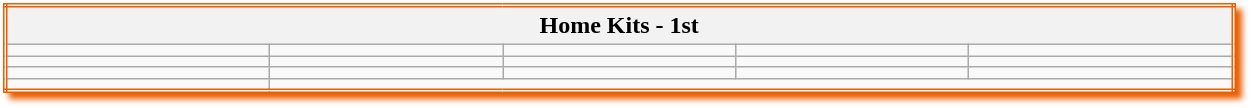<table class="wikitable mw-collapsible mw-collapsed" style="width:65%; border:double #EB5E00; box-shadow: 4px 4px 4px #EB5E00;">
<tr>
<th colspan=5>Home Kits - 1st</th>
</tr>
<tr>
<td></td>
<td></td>
<td></td>
<td></td>
<td></td>
</tr>
<tr>
<td></td>
<td></td>
<td></td>
<td></td>
<td></td>
</tr>
<tr>
<td></td>
<td></td>
<td></td>
<td></td>
<td></td>
</tr>
<tr>
<td></td>
</tr>
</table>
